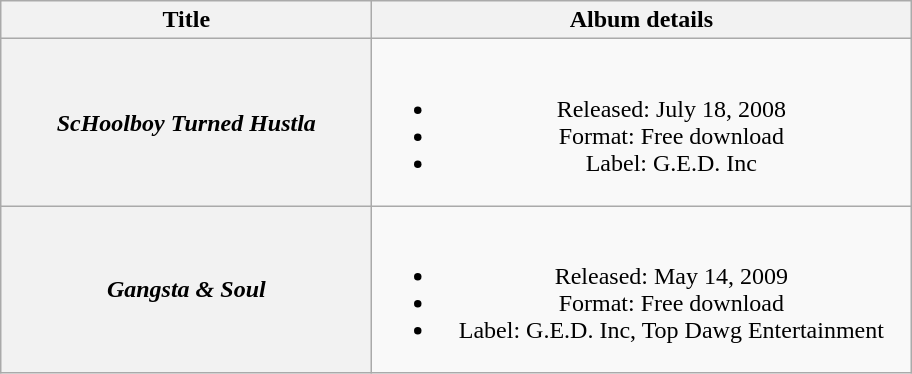<table class="wikitable plainrowheaders" style="text-align:center;">
<tr>
<th scope="col" style="width:15em;">Title</th>
<th scope="col" style="width:22em;">Album details</th>
</tr>
<tr>
<th scope="row"><em>ScHoolboy Turned Hustla</em></th>
<td><br><ul><li>Released: July 18, 2008</li><li>Format: Free download</li><li>Label: G.E.D. Inc</li></ul></td>
</tr>
<tr>
<th scope="row"><em>Gangsta & Soul</em></th>
<td><br><ul><li>Released: May 14, 2009</li><li>Format: Free download</li><li>Label: G.E.D. Inc, Top Dawg Entertainment</li></ul></td>
</tr>
</table>
